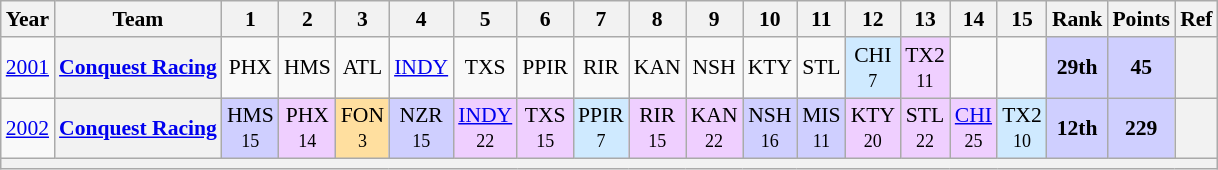<table class="wikitable" style="text-align:center; font-size:90%">
<tr>
<th>Year</th>
<th>Team</th>
<th>1</th>
<th>2</th>
<th>3</th>
<th>4</th>
<th>5</th>
<th>6</th>
<th>7</th>
<th>8</th>
<th>9</th>
<th>10</th>
<th>11</th>
<th>12</th>
<th>13</th>
<th>14</th>
<th>15</th>
<th>Rank</th>
<th>Points</th>
<th>Ref</th>
</tr>
<tr>
<td><a href='#'>2001</a></td>
<th><a href='#'>Conquest Racing</a></th>
<td>PHX</td>
<td>HMS</td>
<td>ATL</td>
<td><a href='#'>INDY</a></td>
<td>TXS</td>
<td>PPIR</td>
<td>RIR</td>
<td>KAN</td>
<td>NSH</td>
<td>KTY</td>
<td>STL</td>
<td style="background:#CFEAFF;">CHI<br><small>7</small></td>
<td style="background:#EFCFFF;">TX2<br><small>11</small></td>
<td></td>
<td></td>
<td style="background:#CFCFFF;"><strong>29th</strong></td>
<td style="background:#CFCFFF;"><strong>45</strong></td>
<th></th>
</tr>
<tr>
<td><a href='#'>2002</a></td>
<th><a href='#'>Conquest Racing</a></th>
<td style="background:#CFCFFF;">HMS<br><small>15</small></td>
<td style="background:#EFCFFF;">PHX<br><small>14</small></td>
<td style="background:#FFDF9F;">FON<br><small>3</small></td>
<td style="background:#CFCFFF;">NZR<br><small>15</small></td>
<td style="background:#EFCFFF;"><a href='#'>INDY</a><br><small>22</small></td>
<td style="background:#EFCFFF;">TXS<br><small>15</small></td>
<td style="background:#CFEAFF;">PPIR<br><small>7</small></td>
<td style="background:#EFCFFF;">RIR<br><small>15</small></td>
<td style="background:#EFCFFF;">KAN<br><small>22</small></td>
<td style="background:#CFCFFF;">NSH<br><small>16</small></td>
<td style="background:#CFCFFF;">MIS<br><small>11</small></td>
<td style="background:#EFCFFF;">KTY<br><small>20</small></td>
<td style="background:#EFCFFF;">STL<br><small>22</small></td>
<td style="background:#EFCFFF;"><a href='#'>CHI</a><br><small>25</small></td>
<td style="background:#CFEAFF;">TX2<br><small>10</small></td>
<td style="background:#CFCFFF;"><strong>12th</strong></td>
<td style="background:#CFCFFF;"><strong>229</strong></td>
<th></th>
</tr>
<tr>
<th colspan="20"></th>
</tr>
</table>
